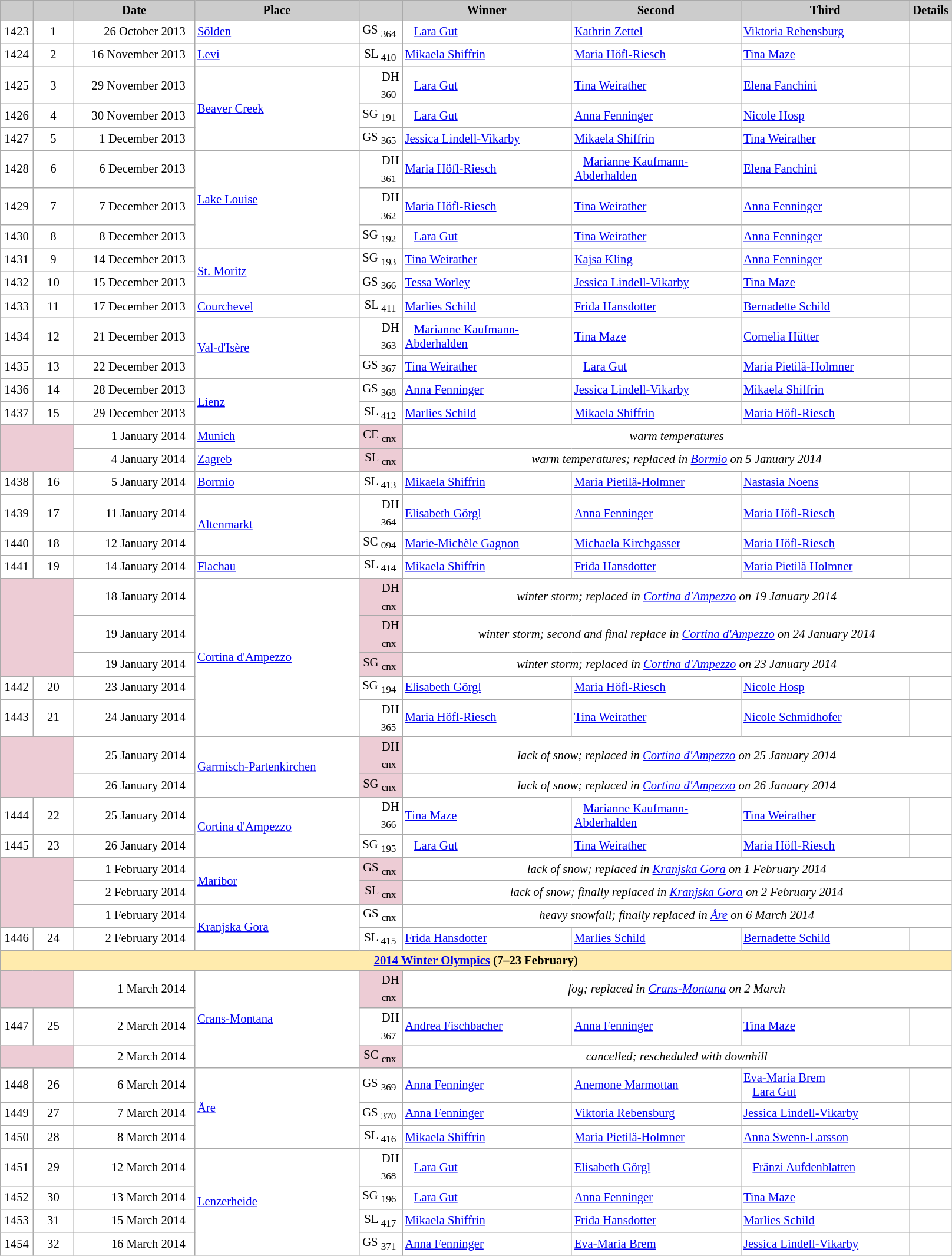<table class="wikitable plainrowheaders" style="background:#fff; font-size:86%; line-height:16px; border:grey solid 1px; border-collapse:collapse;">
<tr style="background:#ccc; text-align:center;">
<td align="center" width="30"></td>
<td align="center" width="40"></td>
<td align="center" width="130"><strong>Date</strong></td>
<td align="center" width="180"><strong>Place</strong></td>
<td align="center" width="42"></td>
<td align="center" width="185"><strong>Winner</strong></td>
<td align="center" width="185"><strong>Second</strong></td>
<td align="center" width="185"><strong>Third</strong></td>
<td align="center" width="10"><strong>Details</strong></td>
</tr>
<tr>
<td align=center>1423</td>
<td align=center>1</td>
<td align=right>26 October 2013  </td>
<td> <a href='#'>Sölden</a></td>
<td align=right>GS <sub>364</sub> </td>
<td>   <a href='#'>Lara Gut</a></td>
<td> <a href='#'>Kathrin Zettel</a></td>
<td> <a href='#'>Viktoria Rebensburg</a></td>
<td></td>
</tr>
<tr>
<td align=center>1424</td>
<td align=center>2</td>
<td align=right>16 November 2013  </td>
<td> <a href='#'>Levi</a></td>
<td align=right>SL <sub>410</sub> </td>
<td> <a href='#'>Mikaela Shiffrin</a></td>
<td> <a href='#'>Maria Höfl-Riesch</a></td>
<td> <a href='#'>Tina Maze</a></td>
<td></td>
</tr>
<tr>
<td align=center>1425</td>
<td align=center>3</td>
<td align=right>29 November 2013  </td>
<td rowspan=3> <a href='#'>Beaver Creek</a></td>
<td align=right>DH <sub>360</sub> </td>
<td>   <a href='#'>Lara Gut</a></td>
<td> <a href='#'>Tina Weirather</a></td>
<td> <a href='#'>Elena Fanchini</a></td>
<td></td>
</tr>
<tr>
<td align=center>1426</td>
<td align=center>4</td>
<td align=right>30 November 2013  </td>
<td align=right>SG <sub>191</sub> </td>
<td>   <a href='#'>Lara Gut</a></td>
<td> <a href='#'>Anna Fenninger</a></td>
<td> <a href='#'>Nicole Hosp</a></td>
<td></td>
</tr>
<tr>
<td align=center>1427</td>
<td align=center>5</td>
<td align=right>1 December 2013  </td>
<td align=right>GS <sub>365</sub> </td>
<td> <a href='#'>Jessica Lindell-Vikarby</a></td>
<td> <a href='#'>Mikaela Shiffrin</a></td>
<td> <a href='#'>Tina Weirather</a></td>
<td></td>
</tr>
<tr>
<td align=center>1428</td>
<td align=center>6</td>
<td align=right>6 December 2013  </td>
<td rowspan=3> <a href='#'>Lake Louise</a></td>
<td align=right>DH <sub>361</sub> </td>
<td> <a href='#'>Maria Höfl-Riesch</a></td>
<td>   <a href='#'>Marianne Kaufmann-Abderhalden</a></td>
<td> <a href='#'>Elena Fanchini</a></td>
<td></td>
</tr>
<tr>
<td align=center>1429</td>
<td align=center>7</td>
<td align=right>7 December 2013  </td>
<td align=right>DH <sub>362</sub> </td>
<td> <a href='#'>Maria Höfl-Riesch</a></td>
<td> <a href='#'>Tina Weirather</a></td>
<td> <a href='#'>Anna Fenninger</a></td>
<td></td>
</tr>
<tr>
<td align=center>1430</td>
<td align=center>8</td>
<td align=right>8 December 2013  </td>
<td align=right>SG <sub>192</sub> </td>
<td>   <a href='#'>Lara Gut</a></td>
<td> <a href='#'>Tina Weirather</a></td>
<td> <a href='#'>Anna Fenninger</a></td>
<td></td>
</tr>
<tr>
<td align=center>1431</td>
<td align=center>9</td>
<td align=right>14 December 2013  </td>
<td rowspan=2> <a href='#'>St. Moritz</a></td>
<td align=right>SG <sub>193</sub> </td>
<td> <a href='#'>Tina Weirather</a></td>
<td> <a href='#'>Kajsa Kling</a></td>
<td> <a href='#'>Anna Fenninger</a></td>
<td></td>
</tr>
<tr>
<td align=center>1432</td>
<td align=center>10</td>
<td align=right>15 December 2013  </td>
<td align=right>GS <sub>366</sub> </td>
<td> <a href='#'>Tessa Worley</a></td>
<td> <a href='#'>Jessica Lindell-Vikarby</a></td>
<td> <a href='#'>Tina Maze</a></td>
<td></td>
</tr>
<tr>
<td align=center>1433</td>
<td align=center>11</td>
<td align=right>17 December 2013  </td>
<td> <a href='#'>Courchevel</a></td>
<td align=right>SL <sub>411</sub> </td>
<td> <a href='#'>Marlies Schild</a></td>
<td> <a href='#'>Frida Hansdotter</a></td>
<td> <a href='#'>Bernadette Schild</a></td>
<td></td>
</tr>
<tr>
<td align=center>1434</td>
<td align=center>12</td>
<td align=right>21 December 2013  </td>
<td rowspan=2> <a href='#'>Val-d'Isère</a></td>
<td align=right>DH <sub>363</sub> </td>
<td>   <a href='#'>Marianne Kaufmann-Abderhalden</a></td>
<td> <a href='#'>Tina Maze</a></td>
<td> <a href='#'>Cornelia Hütter</a></td>
<td></td>
</tr>
<tr>
<td align=center>1435</td>
<td align=center>13</td>
<td align=right>22 December 2013  </td>
<td align=right>GS <sub>367</sub> </td>
<td> <a href='#'>Tina Weirather</a></td>
<td>   <a href='#'>Lara Gut</a></td>
<td> <a href='#'>Maria Pietilä-Holmner</a></td>
<td></td>
</tr>
<tr>
<td align=center>1436</td>
<td align=center>14</td>
<td align=right>28 December 2013  </td>
<td rowspan=2> <a href='#'>Lienz</a></td>
<td align=right>GS <sub>368</sub> </td>
<td> <a href='#'>Anna Fenninger</a></td>
<td> <a href='#'>Jessica Lindell-Vikarby</a></td>
<td> <a href='#'>Mikaela Shiffrin</a></td>
<td></td>
</tr>
<tr>
<td align=center>1437</td>
<td align=center>15</td>
<td align=right>29 December 2013  </td>
<td align=right>SL <sub>412</sub> </td>
<td> <a href='#'>Marlies Schild</a></td>
<td> <a href='#'>Mikaela Shiffrin</a></td>
<td> <a href='#'>Maria Höfl-Riesch</a></td>
<td></td>
</tr>
<tr>
<td colspan=2 rowspan=2 bgcolor="EDCCD5"></td>
<td align=right>1 January 2014  </td>
<td> <a href='#'>Munich</a></td>
<td align=right bgcolor="EDCCD5">CE <sub>cnx</sub> </td>
<td colspan=4 align=center><em>warm temperatures</em></td>
</tr>
<tr>
<td align=right>4 January 2014  </td>
<td> <a href='#'>Zagreb</a></td>
<td align=right bgcolor="EDCCD5">SL <sub>cnx</sub> </td>
<td colspan=4 align=center><em>warm temperatures; replaced in <a href='#'>Bormio</a> on 5 January 2014</em></td>
</tr>
<tr>
<td align=center>1438</td>
<td align=center>16</td>
<td align=right><small></small>5 January 2014  </td>
<td> <a href='#'>Bormio</a></td>
<td align=right>SL <sub>413</sub> </td>
<td> <a href='#'>Mikaela Shiffrin</a></td>
<td> <a href='#'>Maria Pietilä-Holmner</a></td>
<td> <a href='#'>Nastasia Noens</a></td>
<td></td>
</tr>
<tr>
<td align=center>1439</td>
<td align=center>17</td>
<td align=right>11 January 2014  </td>
<td rowspan=2> <a href='#'>Altenmarkt</a></td>
<td align=right>DH <sub>364</sub> </td>
<td> <a href='#'>Elisabeth Görgl</a></td>
<td> <a href='#'>Anna Fenninger</a></td>
<td> <a href='#'>Maria Höfl-Riesch</a></td>
<td></td>
</tr>
<tr>
<td align=center>1440</td>
<td align=center>18</td>
<td align=right>12 January 2014  </td>
<td align=right>SC <sub>094</sub> </td>
<td> <a href='#'>Marie-Michèle Gagnon</a></td>
<td> <a href='#'>Michaela Kirchgasser</a></td>
<td> <a href='#'>Maria Höfl-Riesch</a></td>
<td></td>
</tr>
<tr>
<td align=center>1441</td>
<td align=center>19</td>
<td align=right>14 January 2014  </td>
<td> <a href='#'>Flachau</a></td>
<td align=right>SL <sub>414</sub> </td>
<td> <a href='#'>Mikaela Shiffrin</a></td>
<td> <a href='#'>Frida Hansdotter</a></td>
<td> <a href='#'>Maria Pietilä Holmner</a></td>
<td></td>
</tr>
<tr>
<td colspan=2 rowspan=3 bgcolor="EDCCD5"></td>
<td align=right>18 January 2014  </td>
<td rowspan=5> <a href='#'>Cortina d'Ampezzo</a></td>
<td align=right bgcolor="EDCCD5">DH <sub>cnx</sub> </td>
<td colspan=4 align=center><em>winter storm; replaced in <a href='#'>Cortina d'Ampezzo</a> on 19 January 2014</em></td>
</tr>
<tr>
<td align=right><small></small>19 January 2014  </td>
<td align=right bgcolor="EDCCD5">DH <sub>cnx</sub> </td>
<td colspan=4 align=center><em>winter storm; second and final replace in <a href='#'>Cortina d'Ampezzo</a> on 24 January 2014</em></td>
</tr>
<tr>
<td align=right>19 January 2014  </td>
<td align=right bgcolor="EDCCD5">SG <sub>cnx</sub> </td>
<td colspan=4 align=center><em>winter storm; replaced in <a href='#'>Cortina d'Ampezzo</a> on 23 January 2014</em></td>
</tr>
<tr>
<td align=center>1442</td>
<td align=center>20</td>
<td align=right><small></small>23 January 2014  </td>
<td align=right>SG <sub>194</sub> </td>
<td> <a href='#'>Elisabeth Görgl</a></td>
<td> <a href='#'>Maria Höfl-Riesch</a></td>
<td> <a href='#'>Nicole Hosp</a></td>
<td></td>
</tr>
<tr>
<td align=center>1443</td>
<td align=center>21</td>
<td align=right><small></small>24 January 2014  </td>
<td align=right>DH <sub>365</sub> </td>
<td> <a href='#'>Maria Höfl-Riesch</a></td>
<td> <a href='#'>Tina Weirather</a></td>
<td> <a href='#'>Nicole Schmidhofer</a></td>
<td></td>
</tr>
<tr>
<td colspan=2 rowspan=2 bgcolor="EDCCD5"></td>
<td align=right>25 January 2014  </td>
<td rowspan=2> <a href='#'>Garmisch-Partenkirchen</a></td>
<td align=right bgcolor="EDCCD5">DH <sub>cnx</sub> </td>
<td colspan=4 align=center><em>lack of snow; replaced in <a href='#'>Cortina d'Ampezzo</a> on 25 January 2014</em></td>
</tr>
<tr>
<td align=right>26 January 2014  </td>
<td align=right bgcolor="EDCCD5">SG <sub>cnx</sub> </td>
<td colspan=4 align=center><em>lack of snow; replaced in <a href='#'>Cortina d'Ampezzo</a> on 26 January 2014</em></td>
</tr>
<tr>
<td align=center>1444</td>
<td align=center>22</td>
<td align=right><small></small>25 January 2014  </td>
<td rowspan=2> <a href='#'>Cortina d'Ampezzo</a></td>
<td align=right>DH <sub>366</sub> </td>
<td> <a href='#'>Tina Maze</a></td>
<td>   <a href='#'>Marianne Kaufmann-Abderhalden</a></td>
<td> <a href='#'>Tina Weirather</a></td>
<td></td>
</tr>
<tr>
<td align=center>1445</td>
<td align=center>23</td>
<td align=right><small></small>26 January 2014  </td>
<td align=right>SG <sub>195</sub> </td>
<td>   <a href='#'>Lara Gut</a></td>
<td> <a href='#'>Tina Weirather</a></td>
<td> <a href='#'>Maria Höfl-Riesch</a></td>
<td></td>
</tr>
<tr>
<td colspan=2 rowspan=3 bgcolor="EDCCD5"></td>
<td align=right>1 February 2014  </td>
<td rowspan=2> <a href='#'>Maribor</a></td>
<td align=right bgcolor="EDCCD5">GS <sub>cnx</sub> </td>
<td colspan=4 align=center><em>lack of snow; replaced in <a href='#'>Kranjska Gora</a> on 1 February 2014</em></td>
</tr>
<tr>
<td align=right>2 February 2014  </td>
<td align=right bgcolor="EDCCD5">SL <sub>cnx</sub> </td>
<td colspan=4 align=center><em>lack of snow; finally replaced in <a href='#'>Kranjska Gora</a> on 2 February 2014</em></td>
</tr>
<tr>
<td align=right><small></small>1 February 2014  </td>
<td rowspan=2> <a href='#'>Kranjska Gora</a></td>
<td align=right>GS <sub>cnx</sub> </td>
<td colspan=4 align=center><em>heavy snowfall; finally replaced in <a href='#'>Åre</a> on 6 March 2014</em></td>
</tr>
<tr>
<td align=center>1446</td>
<td align=center>24</td>
<td align=right><small></small>2 February 2014  </td>
<td align=right>SL <sub>415</sub> </td>
<td> <a href='#'>Frida Hansdotter</a></td>
<td> <a href='#'>Marlies Schild</a></td>
<td> <a href='#'>Bernadette Schild</a></td>
<td></td>
</tr>
<tr style="background:#FFEBAD">
<td colspan="9" style="text-align:center;"><strong><a href='#'>2014 Winter Olympics</a> (7–23 February)</strong></td>
</tr>
<tr>
<td colspan=2 bgcolor="EDCCD5"></td>
<td align=right>1 March 2014  </td>
<td rowspan=3> <a href='#'>Crans-Montana</a></td>
<td align=right bgcolor="EDCCD5">DH <sub>cnx</sub> </td>
<td colspan=4 align=center><em>fog; replaced in <a href='#'>Crans-Montana</a> on 2 March  </em></td>
</tr>
<tr>
<td align=center>1447</td>
<td align=center>25</td>
<td align=right><small></small>2 March 2014  </td>
<td align=right>DH <sub>367</sub> </td>
<td> <a href='#'>Andrea Fischbacher</a></td>
<td> <a href='#'>Anna Fenninger</a></td>
<td> <a href='#'>Tina Maze</a></td>
<td></td>
</tr>
<tr>
<td colspan=2 bgcolor="EDCCD5"></td>
<td align=right><small></small>2 March 2014  </td>
<td align=right bgcolor="EDCCD5">SC <sub>cnx</sub> </td>
<td colspan=4 align=center><em>cancelled; rescheduled with downhill </em></td>
</tr>
<tr>
<td align=center>1448</td>
<td align=center>26</td>
<td align=right><small></small>6 March 2014  </td>
<td rowspan=3> <a href='#'>Åre</a></td>
<td align=right>GS <sub>369</sub> </td>
<td> <a href='#'>Anna Fenninger</a></td>
<td> <a href='#'>Anemone Marmottan</a></td>
<td> <a href='#'>Eva-Maria Brem</a> <br>    <a href='#'>Lara Gut</a></td>
<td></td>
</tr>
<tr>
<td align=center>1449</td>
<td align=center>27</td>
<td align=right>7 March 2014  </td>
<td align=right>GS <sub>370</sub> </td>
<td> <a href='#'>Anna Fenninger</a></td>
<td> <a href='#'>Viktoria Rebensburg</a></td>
<td> <a href='#'>Jessica Lindell-Vikarby</a></td>
<td></td>
</tr>
<tr>
<td align=center>1450</td>
<td align=center>28</td>
<td align=right>8 March 2014  </td>
<td align=right>SL <sub>416</sub> </td>
<td> <a href='#'>Mikaela Shiffrin</a></td>
<td> <a href='#'>Maria Pietilä-Holmner</a></td>
<td> <a href='#'>Anna Swenn-Larsson</a></td>
<td></td>
</tr>
<tr>
<td align=center>1451</td>
<td align=center>29</td>
<td align=right>12 March 2014  </td>
<td rowspan=4> <a href='#'>Lenzerheide</a></td>
<td align=right>DH <sub>368</sub> </td>
<td>   <a href='#'>Lara Gut</a></td>
<td> <a href='#'>Elisabeth Görgl</a></td>
<td>   <a href='#'>Fränzi Aufdenblatten</a></td>
<td></td>
</tr>
<tr>
<td align=center>1452</td>
<td align=center>30</td>
<td align=right>13 March 2014  </td>
<td align=right>SG <sub>196</sub> </td>
<td>   <a href='#'>Lara Gut</a></td>
<td> <a href='#'>Anna Fenninger</a></td>
<td> <a href='#'>Tina Maze</a></td>
<td></td>
</tr>
<tr>
<td align=center>1453</td>
<td align=center>31</td>
<td align=right>15 March 2014  </td>
<td align=right>SL <sub>417</sub> </td>
<td> <a href='#'>Mikaela Shiffrin</a></td>
<td> <a href='#'>Frida Hansdotter</a></td>
<td> <a href='#'>Marlies Schild</a></td>
<td></td>
</tr>
<tr>
<td align=center>1454</td>
<td align=center>32</td>
<td align=right>16 March 2014  </td>
<td align=right>GS <sub>371</sub> </td>
<td> <a href='#'>Anna Fenninger</a></td>
<td> <a href='#'>Eva-Maria Brem</a></td>
<td> <a href='#'>Jessica Lindell-Vikarby</a></td>
<td></td>
</tr>
</table>
